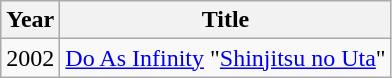<table class="wikitable">
<tr>
<th>Year</th>
<th>Title</th>
</tr>
<tr>
<td>2002</td>
<td><a href='#'>Do As Infinity</a> "<a href='#'>Shinjitsu no Uta</a>"</td>
</tr>
</table>
